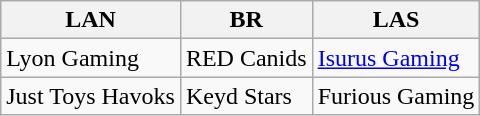<table class="wikitable">
<tr>
<th>LAN</th>
<th>BR</th>
<th>LAS</th>
</tr>
<tr>
<td>Lyon Gaming</td>
<td>RED Canids</td>
<td><a href='#'>Isurus Gaming</a></td>
</tr>
<tr>
<td>Just Toys Havoks</td>
<td>Keyd Stars</td>
<td>Furious Gaming</td>
</tr>
</table>
